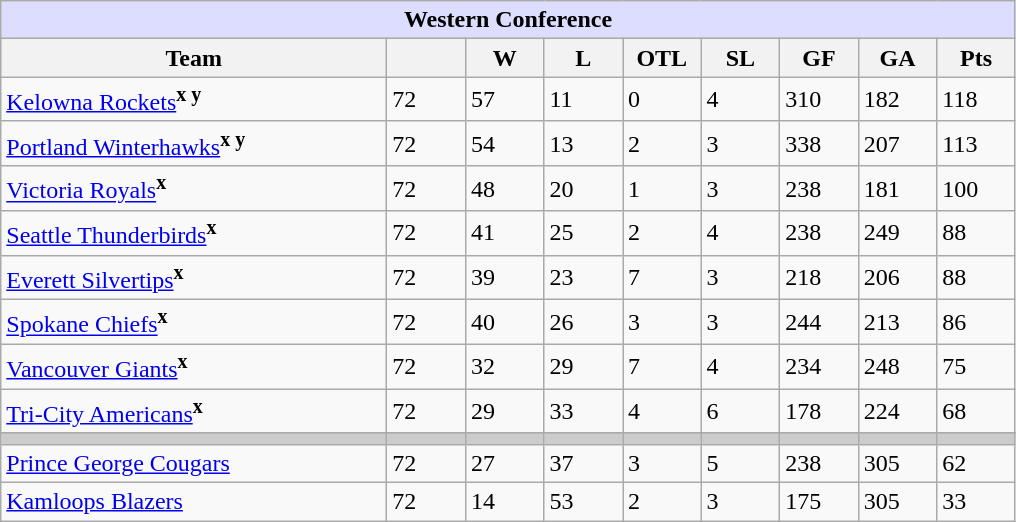<table class="wikitable">
<tr>
<th colspan="9" style="background-color: #DDDDFF;text-align:center;">Western Conference</th>
</tr>
<tr>
<th width=250>Team</th>
<th width=45></th>
<th width=45>W</th>
<th width=45>L</th>
<th width=45>OTL</th>
<th width=45>SL</th>
<th width=45>GF</th>
<th width=45>GA</th>
<th width=45>Pts</th>
</tr>
<tr>
<td><a href='#'>Kelowna Rockets</a><sup><strong>x y</strong></sup></td>
<td>72</td>
<td>57</td>
<td>11</td>
<td>0</td>
<td>4</td>
<td>310</td>
<td>182</td>
<td>118</td>
</tr>
<tr>
<td><a href='#'>Portland Winterhawks</a><sup><strong>x y</strong></sup></td>
<td>72</td>
<td>54</td>
<td>13</td>
<td>2</td>
<td>3</td>
<td>338</td>
<td>207</td>
<td>113</td>
</tr>
<tr>
<td><a href='#'>Victoria Royals</a><sup><strong>x</strong></sup></td>
<td>72</td>
<td>48</td>
<td>20</td>
<td>1</td>
<td>3</td>
<td>238</td>
<td>181</td>
<td>100</td>
</tr>
<tr>
<td><a href='#'>Seattle Thunderbirds</a><sup><strong>x</strong></sup></td>
<td>72</td>
<td>41</td>
<td>25</td>
<td>2</td>
<td>4</td>
<td>238</td>
<td>249</td>
<td>88</td>
</tr>
<tr>
<td><a href='#'>Everett Silvertips</a><sup><strong>x</strong></sup></td>
<td>72</td>
<td>39</td>
<td>23</td>
<td>7</td>
<td>3</td>
<td>218</td>
<td>206</td>
<td>88</td>
</tr>
<tr>
<td><a href='#'>Spokane Chiefs</a><sup><strong>x</strong></sup></td>
<td>72</td>
<td>40</td>
<td>26</td>
<td>3</td>
<td>3</td>
<td>244</td>
<td>213</td>
<td>86</td>
</tr>
<tr>
<td><a href='#'>Vancouver Giants</a><sup><strong>x</strong></sup></td>
<td>72</td>
<td>32</td>
<td>29</td>
<td>7</td>
<td>4</td>
<td>234</td>
<td>248</td>
<td>75</td>
</tr>
<tr>
<td><a href='#'>Tri-City Americans</a><sup><strong>x</strong></sup></td>
<td>72</td>
<td>29</td>
<td>33</td>
<td>4</td>
<td>6</td>
<td>178</td>
<td>224</td>
<td>68</td>
</tr>
<tr>
</tr>
<tr bgcolor="#cccccc">
<td></td>
<td></td>
<td></td>
<td></td>
<td></td>
<td></td>
<td></td>
<td></td>
<td></td>
</tr>
<tr>
<td><a href='#'>Prince George Cougars</a></td>
<td>72</td>
<td>27</td>
<td>37</td>
<td>3</td>
<td>5</td>
<td>238</td>
<td>305</td>
<td>62</td>
</tr>
<tr>
<td><a href='#'>Kamloops Blazers</a></td>
<td>72</td>
<td>14</td>
<td>53</td>
<td>2</td>
<td>3</td>
<td>175</td>
<td>305</td>
<td>33</td>
</tr>
</table>
